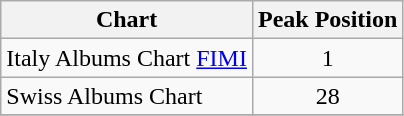<table class="wikitable">
<tr>
<th>Chart</th>
<th>Peak Position</th>
</tr>
<tr>
<td>Italy Albums Chart <a href='#'>FIMI</a></td>
<td align="center">1</td>
</tr>
<tr>
<td>Swiss Albums Chart</td>
<td align="center">28</td>
</tr>
<tr>
</tr>
</table>
